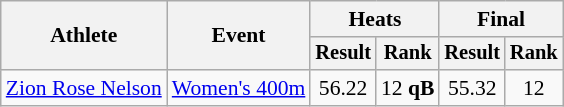<table class="wikitable" style="font-size:90%">
<tr>
<th rowspan=2>Athlete</th>
<th rowspan=2>Event</th>
<th colspan=2>Heats</th>
<th colspan=2>Final</th>
</tr>
<tr style="font-size:95%">
<th>Result</th>
<th>Rank</th>
<th>Result</th>
<th>Rank</th>
</tr>
<tr align=center>
<td align=left><a href='#'>Zion Rose Nelson</a></td>
<td align=left><a href='#'>Women's 400m</a></td>
<td>56.22</td>
<td>12 <strong>qB</strong></td>
<td>55.32</td>
<td>12</td>
</tr>
</table>
